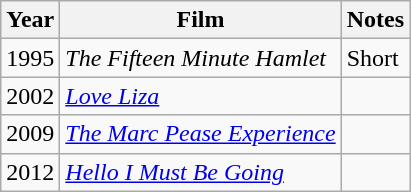<table class="wikitable sortable">
<tr>
<th>Year</th>
<th>Film</th>
<th>Notes</th>
</tr>
<tr>
<td>1995</td>
<td><em>The Fifteen Minute Hamlet</em></td>
<td>Short</td>
</tr>
<tr>
<td>2002</td>
<td><em><a href='#'>Love Liza</a></em></td>
<td></td>
</tr>
<tr>
<td>2009</td>
<td><em><a href='#'>The Marc Pease Experience</a></em></td>
<td></td>
</tr>
<tr>
<td>2012</td>
<td><em><a href='#'>Hello I Must Be Going</a></em></td>
<td></td>
</tr>
</table>
